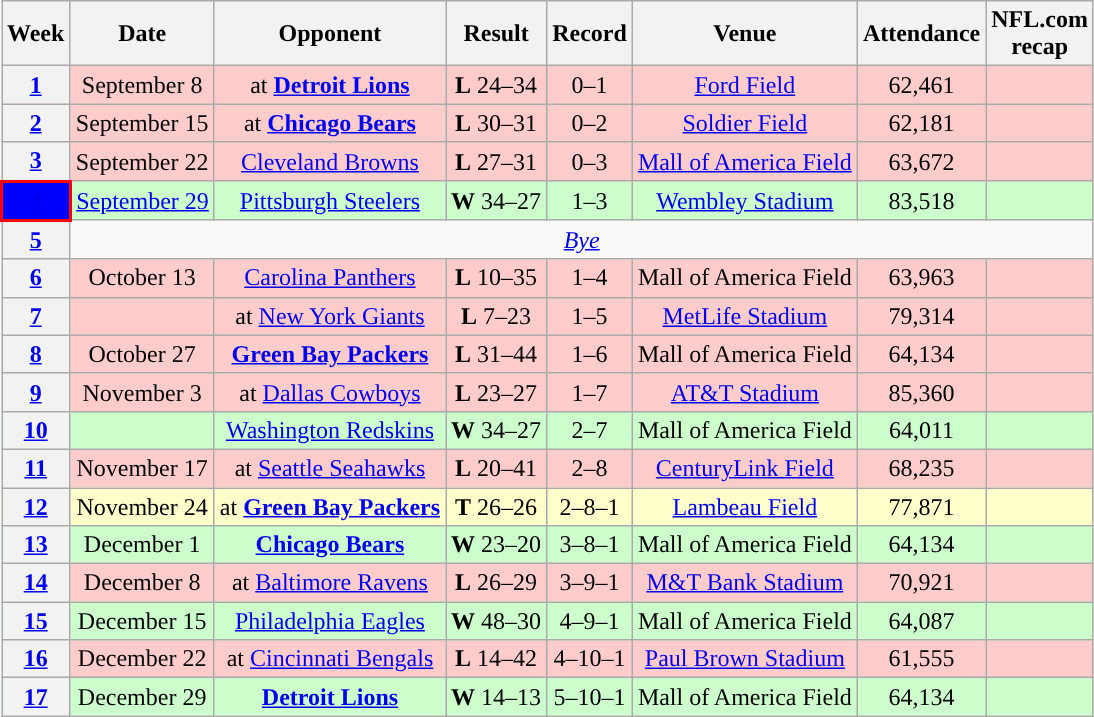<table class="wikitable" style="text-align:center">
<tr>
<th>Week</th>
<th>Date</th>
<th>Opponent</th>
<th>Result</th>
<th>Record</th>
<th>Venue</th>
<th>Attendance</th>
<th>NFL.com<br>recap</th>
</tr>
<tr style="background:#fcc">
<th><a href='#'>1</a></th>
<td>September 8</td>
<td>at <strong><a href='#'>Detroit Lions</a></strong></td>
<td><strong>L</strong> 24–34</td>
<td>0–1</td>
<td><a href='#'>Ford Field</a></td>
<td>62,461</td>
<td></td>
</tr>
<tr style="background:#fcc">
<th><a href='#'>2</a></th>
<td>September 15</td>
<td>at <strong><a href='#'>Chicago Bears</a></strong></td>
<td><strong>L</strong> 30–31</td>
<td>0–2</td>
<td><a href='#'>Soldier Field</a></td>
<td>62,181</td>
<td></td>
</tr>
<tr style="background:#fcc">
<th><a href='#'>3</a></th>
<td>September 22</td>
<td><a href='#'>Cleveland Browns</a></td>
<td><strong>L</strong> 27–31</td>
<td>0–3</td>
<td><a href='#'>Mall of America Field</a></td>
<td>63,672</td>
<td></td>
</tr>
<tr style="background:#cfc">
<th style="background:blue;color:white;border:2px solid red"><a href='#'><span>4</span></a></th>
<td><a href='#'>September 29</a></td>
<td><a href='#'>Pittsburgh Steelers</a></td>
<td><strong>W</strong> 34–27</td>
<td>1–3</td>
<td><a href='#'>Wembley Stadium</a> </td>
<td>83,518</td>
<td></td>
</tr>
<tr>
<th><a href='#'>5</a></th>
<td colspan="7"><em><a href='#'>Bye</a></em></td>
</tr>
<tr style="background:#fcc">
<th><a href='#'>6</a></th>
<td>October 13</td>
<td><a href='#'>Carolina Panthers</a></td>
<td><strong>L</strong> 10–35</td>
<td>1–4</td>
<td>Mall of America Field</td>
<td>63,963</td>
<td></td>
</tr>
<tr style="background:#fcc">
<th><a href='#'>7</a></th>
<td></td>
<td>at <a href='#'>New York Giants</a></td>
<td><strong>L</strong> 7–23</td>
<td>1–5</td>
<td><a href='#'>MetLife Stadium</a></td>
<td>79,314</td>
<td></td>
</tr>
<tr style="background:#fcc">
<th><a href='#'>8</a></th>
<td>October 27</td>
<td><strong><a href='#'>Green Bay Packers</a></strong></td>
<td><strong>L</strong> 31–44</td>
<td>1–6</td>
<td>Mall of America Field</td>
<td>64,134</td>
<td></td>
</tr>
<tr style="background:#fcc">
<th><a href='#'>9</a></th>
<td>November 3</td>
<td>at <a href='#'>Dallas Cowboys</a></td>
<td><strong>L</strong> 23–27</td>
<td>1–7</td>
<td><a href='#'>AT&T Stadium</a></td>
<td>85,360</td>
<td></td>
</tr>
<tr style="background:#cfc">
<th><a href='#'>10</a></th>
<td></td>
<td><a href='#'>Washington Redskins</a></td>
<td><strong>W</strong> 34–27</td>
<td>2–7</td>
<td>Mall of America Field</td>
<td>64,011</td>
<td></td>
</tr>
<tr style="background:#fcc">
<th><a href='#'>11</a></th>
<td>November 17</td>
<td>at <a href='#'>Seattle Seahawks</a></td>
<td><strong>L</strong> 20–41</td>
<td>2–8</td>
<td><a href='#'>CenturyLink Field</a></td>
<td>68,235</td>
<td></td>
</tr>
<tr style="background:#ffc">
<th><a href='#'>12</a></th>
<td>November 24</td>
<td>at <strong><a href='#'>Green Bay Packers</a></strong></td>
<td><strong>T</strong> 26–26 </td>
<td>2–8–1</td>
<td><a href='#'>Lambeau Field</a></td>
<td>77,871</td>
<td></td>
</tr>
<tr style="background:#cfc">
<th><a href='#'>13</a></th>
<td>December 1</td>
<td><strong><a href='#'>Chicago Bears</a></strong></td>
<td><strong>W</strong> 23–20 </td>
<td>3–8–1</td>
<td>Mall of America Field</td>
<td>64,134</td>
<td></td>
</tr>
<tr style="background:#fcc">
<th><a href='#'>14</a></th>
<td>December 8</td>
<td>at <a href='#'>Baltimore Ravens</a></td>
<td><strong>L</strong> 26–29</td>
<td>3–9–1</td>
<td><a href='#'>M&T Bank Stadium</a></td>
<td>70,921</td>
<td></td>
</tr>
<tr style="background:#cfc">
<th><a href='#'>15</a></th>
<td>December 15</td>
<td><a href='#'>Philadelphia Eagles</a></td>
<td><strong>W</strong> 48–30</td>
<td>4–9–1</td>
<td>Mall of America Field</td>
<td>64,087</td>
<td></td>
</tr>
<tr style="background:#fcc">
<th><a href='#'>16</a></th>
<td>December 22</td>
<td>at <a href='#'>Cincinnati Bengals</a></td>
<td><strong>L</strong> 14–42</td>
<td>4–10–1</td>
<td><a href='#'>Paul Brown Stadium</a></td>
<td>61,555</td>
<td></td>
</tr>
<tr style="background:#cfc">
<th><a href='#'>17</a></th>
<td>December 29</td>
<td><strong><a href='#'>Detroit Lions</a></strong></td>
<td><strong>W</strong> 14–13</td>
<td>5–10–1</td>
<td>Mall of America Field</td>
<td>64,134</td>
<td></td>
</tr>
</table>
